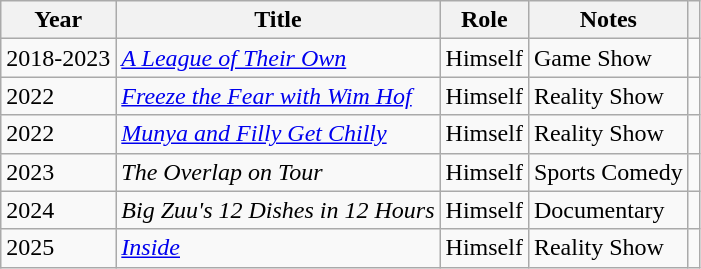<table class="wikitable">
<tr>
<th>Year</th>
<th>Title</th>
<th>Role</th>
<th>Notes</th>
<th></th>
</tr>
<tr>
<td>2018-2023</td>
<td><em><a href='#'>A League of Their Own</a></em></td>
<td>Himself</td>
<td>Game Show</td>
<td></td>
</tr>
<tr>
<td>2022</td>
<td><em><a href='#'>Freeze the Fear with Wim Hof</a></em></td>
<td>Himself</td>
<td>Reality Show</td>
<td></td>
</tr>
<tr>
<td>2022</td>
<td><em><a href='#'>Munya and Filly Get Chilly</a></em></td>
<td>Himself</td>
<td>Reality Show</td>
<td></td>
</tr>
<tr>
<td>2023</td>
<td><em>The Overlap on Tour</em></td>
<td>Himself</td>
<td>Sports Comedy</td>
<td></td>
</tr>
<tr>
<td>2024</td>
<td><em>Big Zuu's 12 Dishes in 12 Hours</em></td>
<td>Himself</td>
<td>Documentary</td>
<td></td>
</tr>
<tr>
<td>2025</td>
<td><em><a href='#'>Inside</a></em></td>
<td>Himself</td>
<td>Reality Show</td>
<td></td>
</tr>
</table>
